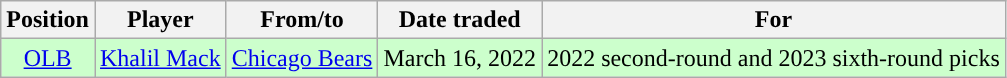<table class="wikitable" style="text-align:center">
<tr>
<th>Position</th>
<th>Player</th>
<th>From/to</th>
<th>Date traded</th>
<th>For</th>
</tr>
<tr style="background:#cfc">
<td><a href='#'>OLB</a></td>
<td><a href='#'>Khalil Mack</a></td>
<td><a href='#'>Chicago Bears</a></td>
<td>March 16, 2022</td>
<td>2022 second-round and 2023 sixth-round picks</td>
</tr>
</table>
